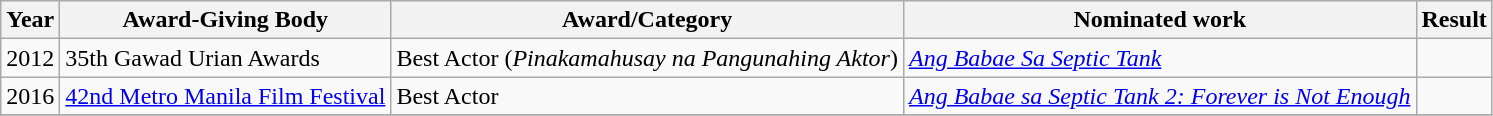<table class="wikitable">
<tr>
<th>Year</th>
<th>Award-Giving Body</th>
<th>Award/Category</th>
<th>Nominated work</th>
<th>Result</th>
</tr>
<tr>
<td>2012</td>
<td>35th Gawad Urian Awards</td>
<td>Best Actor (<em>Pinakamahusay na Pangunahing Aktor</em>)</td>
<td><em><a href='#'>Ang Babae Sa Septic Tank</a></em></td>
<td></td>
</tr>
<tr>
<td>2016</td>
<td><a href='#'>42nd Metro Manila Film Festival</a></td>
<td>Best Actor</td>
<td><em><a href='#'>Ang Babae sa Septic Tank 2: Forever is Not Enough</a></em></td>
<td></td>
</tr>
<tr>
</tr>
</table>
